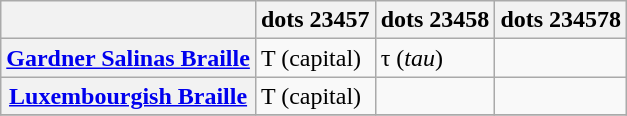<table class="wikitable">
<tr>
<th></th>
<th>dots 23457</th>
<th>dots 23458</th>
<th>dots 234578</th>
</tr>
<tr>
<th align=left><a href='#'>Gardner Salinas Braille</a></th>
<td>T (capital)</td>
<td>τ (<em>tau</em>)</td>
<td></td>
</tr>
<tr>
<th align=left><a href='#'>Luxembourgish Braille</a></th>
<td>T (capital)</td>
<td></td>
<td></td>
</tr>
<tr>
</tr>
</table>
